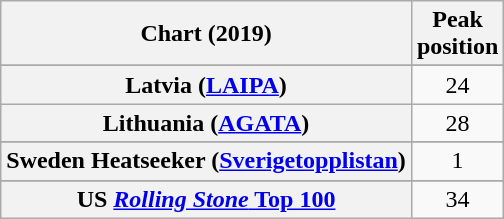<table class="wikitable sortable plainrowheaders" style="text-align:center">
<tr>
<th scope="col">Chart (2019)</th>
<th scope="col">Peak<br>position</th>
</tr>
<tr>
</tr>
<tr>
</tr>
<tr>
</tr>
<tr>
</tr>
<tr>
</tr>
<tr>
</tr>
<tr>
</tr>
<tr>
<th scope="row">Latvia (<a href='#'>LAIPA</a>)</th>
<td>24</td>
</tr>
<tr>
<th scope="row">Lithuania (<a href='#'>AGATA</a>)</th>
<td>28</td>
</tr>
<tr>
</tr>
<tr>
</tr>
<tr>
<th scope="row">Sweden Heatseeker (<a href='#'>Sverigetopplistan</a>)</th>
<td>1</td>
</tr>
<tr>
</tr>
<tr>
</tr>
<tr>
</tr>
<tr>
</tr>
<tr>
<th scope="row">US <a href='#'><em>Rolling Stone</em> Top 100</a></th>
<td>34</td>
</tr>
</table>
